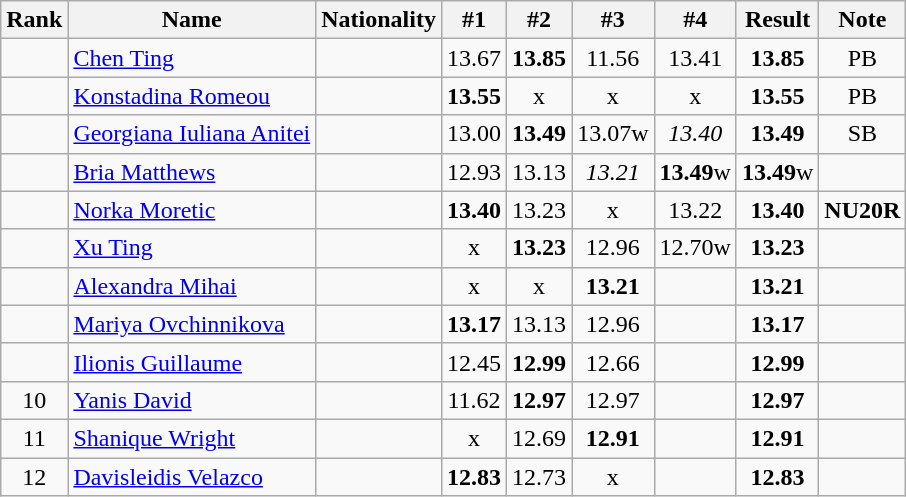<table class="wikitable sortable" style="text-align:center">
<tr>
<th>Rank</th>
<th>Name</th>
<th>Nationality</th>
<th>#1</th>
<th>#2</th>
<th>#3</th>
<th>#4</th>
<th>Result</th>
<th>Note</th>
</tr>
<tr>
<td></td>
<td align=left><a href='#'>Chen Ting</a></td>
<td align=left></td>
<td>13.67</td>
<td><strong>13.85</strong></td>
<td>11.56</td>
<td>13.41</td>
<td><strong>13.85</strong></td>
<td>PB</td>
</tr>
<tr>
<td></td>
<td align=left><a href='#'>Konstadina Romeou</a></td>
<td align=left></td>
<td><strong>13.55</strong></td>
<td>x</td>
<td>x</td>
<td>x</td>
<td><strong>13.55</strong></td>
<td>PB</td>
</tr>
<tr>
<td></td>
<td align=left><a href='#'>Georgiana Iuliana Anitei</a></td>
<td align=left></td>
<td>13.00</td>
<td><strong>13.49</strong></td>
<td>13.07w</td>
<td><em>13.40</em></td>
<td><strong>13.49</strong></td>
<td>SB</td>
</tr>
<tr>
<td></td>
<td align=left><a href='#'>Bria Matthews</a></td>
<td align=left></td>
<td>12.93</td>
<td>13.13</td>
<td><em>13.21</em></td>
<td><strong>13.49</strong>w</td>
<td><strong>13.49</strong>w</td>
<td></td>
</tr>
<tr>
<td></td>
<td align=left><a href='#'>Norka Moretic</a></td>
<td align=left></td>
<td><strong>13.40</strong></td>
<td>13.23</td>
<td>x</td>
<td>13.22</td>
<td><strong>13.40</strong></td>
<td><strong>NU20R</strong></td>
</tr>
<tr>
<td></td>
<td align=left><a href='#'>Xu Ting</a></td>
<td align=left></td>
<td>x</td>
<td><strong>13.23</strong></td>
<td>12.96</td>
<td>12.70w</td>
<td><strong>13.23</strong></td>
<td></td>
</tr>
<tr>
<td></td>
<td align=left><a href='#'>Alexandra Mihai</a></td>
<td align=left></td>
<td>x</td>
<td>x</td>
<td><strong>13.21</strong></td>
<td></td>
<td><strong>13.21</strong></td>
<td></td>
</tr>
<tr>
<td></td>
<td align=left><a href='#'>Mariya Ovchinnikova</a></td>
<td align=left></td>
<td><strong>13.17</strong></td>
<td>13.13</td>
<td>12.96</td>
<td></td>
<td><strong>13.17</strong></td>
<td></td>
</tr>
<tr>
<td></td>
<td align=left><a href='#'>Ilionis Guillaume</a></td>
<td align=left></td>
<td>12.45</td>
<td><strong>12.99</strong></td>
<td>12.66</td>
<td></td>
<td><strong>12.99</strong></td>
<td></td>
</tr>
<tr>
<td>10</td>
<td align=left><a href='#'>Yanis David</a></td>
<td align=left></td>
<td>11.62</td>
<td><strong>12.97</strong></td>
<td>12.97</td>
<td></td>
<td><strong>12.97</strong></td>
<td></td>
</tr>
<tr>
<td>11</td>
<td align=left><a href='#'>Shanique Wright</a></td>
<td align=left></td>
<td>x</td>
<td>12.69</td>
<td><strong>12.91</strong></td>
<td></td>
<td><strong>12.91</strong></td>
<td></td>
</tr>
<tr>
<td>12</td>
<td align=left><a href='#'>Davisleidis Velazco</a></td>
<td align=left></td>
<td><strong>12.83</strong></td>
<td>12.73</td>
<td>x</td>
<td></td>
<td><strong>12.83</strong></td>
<td></td>
</tr>
</table>
